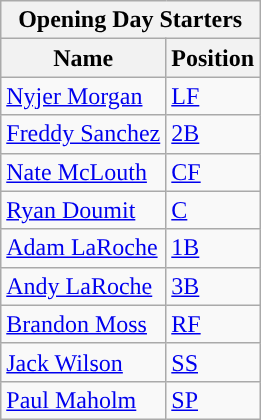<table class="wikitable" style="text-align:left">
<tr>
<th colspan="2">Opening Day Starters</th>
</tr>
<tr>
<th>Name</th>
<th>Position</th>
</tr>
<tr>
<td><a href='#'>Nyjer Morgan</a></td>
<td><a href='#'>LF</a></td>
</tr>
<tr>
<td><a href='#'>Freddy Sanchez</a></td>
<td><a href='#'>2B</a></td>
</tr>
<tr>
<td><a href='#'>Nate McLouth</a></td>
<td><a href='#'>CF</a></td>
</tr>
<tr>
<td><a href='#'>Ryan Doumit</a></td>
<td><a href='#'>C</a></td>
</tr>
<tr>
<td><a href='#'>Adam LaRoche</a></td>
<td><a href='#'>1B</a></td>
</tr>
<tr>
<td><a href='#'>Andy LaRoche</a></td>
<td><a href='#'>3B</a></td>
</tr>
<tr>
<td><a href='#'>Brandon Moss</a></td>
<td><a href='#'>RF</a></td>
</tr>
<tr>
<td><a href='#'>Jack Wilson</a></td>
<td><a href='#'>SS</a></td>
</tr>
<tr>
<td><a href='#'>Paul Maholm</a></td>
<td><a href='#'>SP</a></td>
</tr>
</table>
